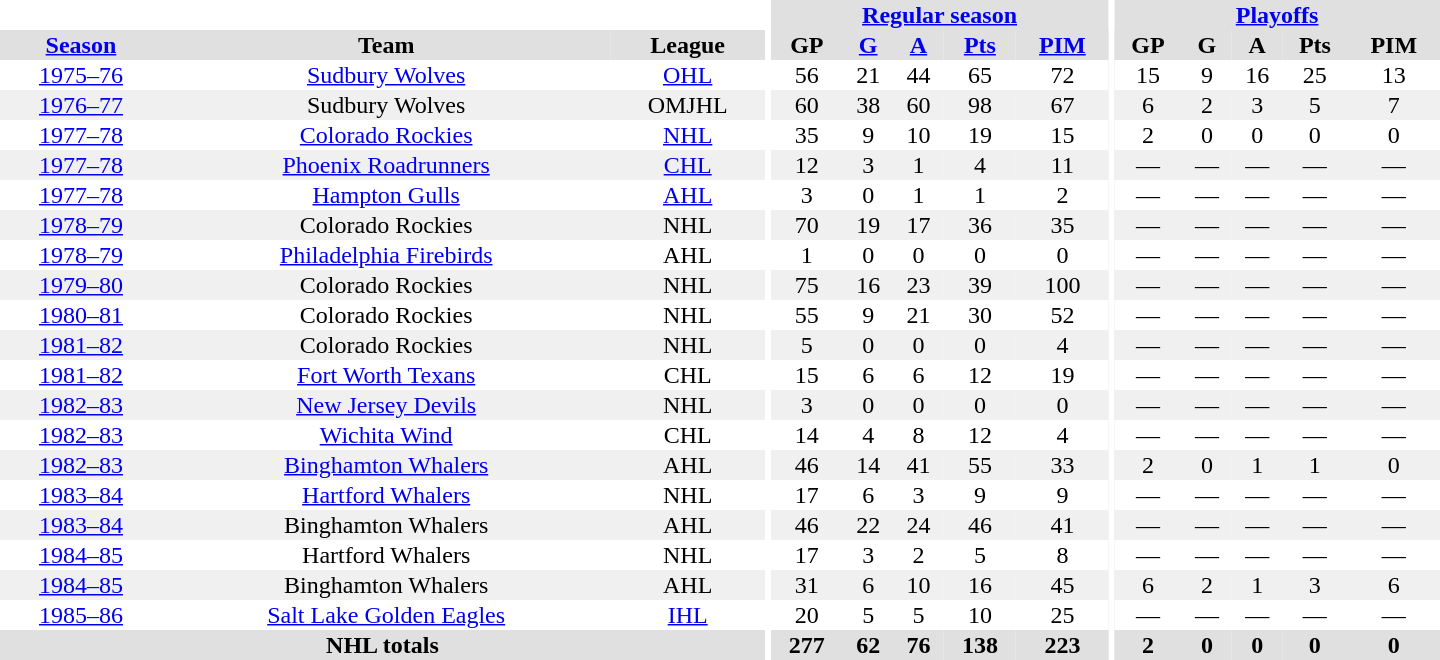<table border="0" cellpadding="1" cellspacing="0" style="text-align:center; width:60em">
<tr bgcolor="#e0e0e0">
<th colspan="3" bgcolor="#ffffff"></th>
<th rowspan="99" bgcolor="#ffffff"></th>
<th colspan="5"><a href='#'>Regular season</a></th>
<th rowspan="99" bgcolor="#ffffff"></th>
<th colspan="5"><a href='#'>Playoffs</a></th>
</tr>
<tr bgcolor="#e0e0e0">
<th><a href='#'>Season</a></th>
<th>Team</th>
<th>League</th>
<th>GP</th>
<th><a href='#'>G</a></th>
<th><a href='#'>A</a></th>
<th><a href='#'>Pts</a></th>
<th><a href='#'>PIM</a></th>
<th>GP</th>
<th>G</th>
<th>A</th>
<th>Pts</th>
<th>PIM</th>
</tr>
<tr>
<td><a href='#'>1975–76</a></td>
<td><a href='#'>Sudbury Wolves</a></td>
<td><a href='#'>OHL</a></td>
<td>56</td>
<td>21</td>
<td>44</td>
<td>65</td>
<td>72</td>
<td>15</td>
<td>9</td>
<td>16</td>
<td>25</td>
<td>13</td>
</tr>
<tr bgcolor="#f0f0f0">
<td><a href='#'>1976–77</a></td>
<td>Sudbury Wolves</td>
<td>OMJHL</td>
<td>60</td>
<td>38</td>
<td>60</td>
<td>98</td>
<td>67</td>
<td>6</td>
<td>2</td>
<td>3</td>
<td>5</td>
<td>7</td>
</tr>
<tr>
<td><a href='#'>1977–78</a></td>
<td><a href='#'>Colorado Rockies</a></td>
<td><a href='#'>NHL</a></td>
<td>35</td>
<td>9</td>
<td>10</td>
<td>19</td>
<td>15</td>
<td>2</td>
<td>0</td>
<td>0</td>
<td>0</td>
<td>0</td>
</tr>
<tr bgcolor="#f0f0f0">
<td><a href='#'>1977–78</a></td>
<td><a href='#'>Phoenix Roadrunners</a></td>
<td><a href='#'>CHL</a></td>
<td>12</td>
<td>3</td>
<td>1</td>
<td>4</td>
<td>11</td>
<td>—</td>
<td>—</td>
<td>—</td>
<td>—</td>
<td>—</td>
</tr>
<tr>
<td><a href='#'>1977–78</a></td>
<td><a href='#'>Hampton Gulls</a></td>
<td><a href='#'>AHL</a></td>
<td>3</td>
<td>0</td>
<td>1</td>
<td>1</td>
<td>2</td>
<td>—</td>
<td>—</td>
<td>—</td>
<td>—</td>
<td>—</td>
</tr>
<tr bgcolor="#f0f0f0">
<td><a href='#'>1978–79</a></td>
<td>Colorado Rockies</td>
<td>NHL</td>
<td>70</td>
<td>19</td>
<td>17</td>
<td>36</td>
<td>35</td>
<td>—</td>
<td>—</td>
<td>—</td>
<td>—</td>
<td>—</td>
</tr>
<tr>
<td><a href='#'>1978–79</a></td>
<td><a href='#'>Philadelphia Firebirds</a></td>
<td>AHL</td>
<td>1</td>
<td>0</td>
<td>0</td>
<td>0</td>
<td>0</td>
<td>—</td>
<td>—</td>
<td>—</td>
<td>—</td>
<td>—</td>
</tr>
<tr bgcolor="#f0f0f0">
<td><a href='#'>1979–80</a></td>
<td>Colorado Rockies</td>
<td>NHL</td>
<td>75</td>
<td>16</td>
<td>23</td>
<td>39</td>
<td>100</td>
<td>—</td>
<td>—</td>
<td>—</td>
<td>—</td>
<td>—</td>
</tr>
<tr>
<td><a href='#'>1980–81</a></td>
<td>Colorado Rockies</td>
<td>NHL</td>
<td>55</td>
<td>9</td>
<td>21</td>
<td>30</td>
<td>52</td>
<td>—</td>
<td>—</td>
<td>—</td>
<td>—</td>
<td>—</td>
</tr>
<tr bgcolor="#f0f0f0">
<td><a href='#'>1981–82</a></td>
<td>Colorado Rockies</td>
<td>NHL</td>
<td>5</td>
<td>0</td>
<td>0</td>
<td>0</td>
<td>4</td>
<td>—</td>
<td>—</td>
<td>—</td>
<td>—</td>
<td>—</td>
</tr>
<tr>
<td><a href='#'>1981–82</a></td>
<td><a href='#'>Fort Worth Texans</a></td>
<td>CHL</td>
<td>15</td>
<td>6</td>
<td>6</td>
<td>12</td>
<td>19</td>
<td>—</td>
<td>—</td>
<td>—</td>
<td>—</td>
<td>—</td>
</tr>
<tr bgcolor="#f0f0f0">
<td><a href='#'>1982–83</a></td>
<td><a href='#'>New Jersey Devils</a></td>
<td>NHL</td>
<td>3</td>
<td>0</td>
<td>0</td>
<td>0</td>
<td>0</td>
<td>—</td>
<td>—</td>
<td>—</td>
<td>—</td>
<td>—</td>
</tr>
<tr>
<td><a href='#'>1982–83</a></td>
<td><a href='#'>Wichita Wind</a></td>
<td>CHL</td>
<td>14</td>
<td>4</td>
<td>8</td>
<td>12</td>
<td>4</td>
<td>—</td>
<td>—</td>
<td>—</td>
<td>—</td>
<td>—</td>
</tr>
<tr bgcolor="#f0f0f0">
<td><a href='#'>1982–83</a></td>
<td><a href='#'>Binghamton Whalers</a></td>
<td>AHL</td>
<td>46</td>
<td>14</td>
<td>41</td>
<td>55</td>
<td>33</td>
<td>2</td>
<td>0</td>
<td>1</td>
<td>1</td>
<td>0</td>
</tr>
<tr>
<td><a href='#'>1983–84</a></td>
<td><a href='#'>Hartford Whalers</a></td>
<td>NHL</td>
<td>17</td>
<td>6</td>
<td>3</td>
<td>9</td>
<td>9</td>
<td>—</td>
<td>—</td>
<td>—</td>
<td>—</td>
<td>—</td>
</tr>
<tr bgcolor="#f0f0f0">
<td><a href='#'>1983–84</a></td>
<td>Binghamton Whalers</td>
<td>AHL</td>
<td>46</td>
<td>22</td>
<td>24</td>
<td>46</td>
<td>41</td>
<td>—</td>
<td>—</td>
<td>—</td>
<td>—</td>
<td>—</td>
</tr>
<tr>
<td><a href='#'>1984–85</a></td>
<td>Hartford Whalers</td>
<td>NHL</td>
<td>17</td>
<td>3</td>
<td>2</td>
<td>5</td>
<td>8</td>
<td>—</td>
<td>—</td>
<td>—</td>
<td>—</td>
<td>—</td>
</tr>
<tr bgcolor="#f0f0f0">
<td><a href='#'>1984–85</a></td>
<td>Binghamton Whalers</td>
<td>AHL</td>
<td>31</td>
<td>6</td>
<td>10</td>
<td>16</td>
<td>45</td>
<td>6</td>
<td>2</td>
<td>1</td>
<td>3</td>
<td>6</td>
</tr>
<tr>
<td><a href='#'>1985–86</a></td>
<td><a href='#'>Salt Lake Golden Eagles</a></td>
<td><a href='#'>IHL</a></td>
<td>20</td>
<td>5</td>
<td>5</td>
<td>10</td>
<td>25</td>
<td>—</td>
<td>—</td>
<td>—</td>
<td>—</td>
<td>—</td>
</tr>
<tr>
</tr>
<tr ALIGN="center" bgcolor="#e0e0e0">
<th colspan="3">NHL totals</th>
<th ALIGN="center">277</th>
<th ALIGN="center">62</th>
<th ALIGN="center">76</th>
<th ALIGN="center">138</th>
<th ALIGN="center">223</th>
<th ALIGN="center">2</th>
<th ALIGN="center">0</th>
<th ALIGN="center">0</th>
<th ALIGN="center">0</th>
<th ALIGN="center">0</th>
</tr>
</table>
